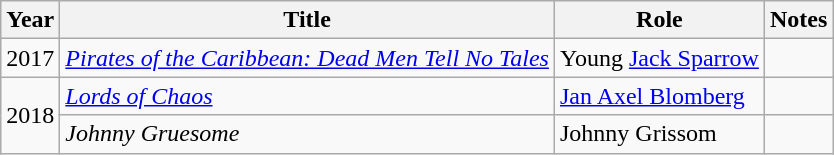<table class="wikitable sortable">
<tr>
<th>Year</th>
<th>Title</th>
<th>Role</th>
<th class="unsortable">Notes</th>
</tr>
<tr>
<td>2017</td>
<td><em><a href='#'>Pirates of the Caribbean: Dead Men Tell No Tales</a></em></td>
<td>Young <a href='#'>Jack Sparrow</a></td>
<td></td>
</tr>
<tr>
<td rowspan="2">2018</td>
<td><em><a href='#'>Lords of Chaos</a></em></td>
<td><a href='#'>Jan Axel Blomberg</a></td>
<td></td>
</tr>
<tr>
<td><em>Johnny Gruesome</em></td>
<td>Johnny Grissom</td>
<td></td>
</tr>
</table>
